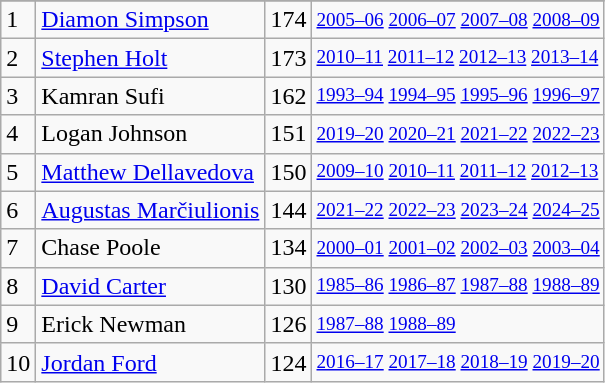<table class="wikitable">
<tr>
</tr>
<tr>
<td>1</td>
<td><a href='#'>Diamon Simpson</a></td>
<td>174</td>
<td style="font-size:80%;"><a href='#'>2005–06</a> <a href='#'>2006–07</a> <a href='#'>2007–08</a> <a href='#'>2008–09</a></td>
</tr>
<tr>
<td>2</td>
<td><a href='#'>Stephen Holt</a></td>
<td>173</td>
<td style="font-size:80%;"><a href='#'>2010–11</a> <a href='#'>2011–12</a> <a href='#'>2012–13</a> <a href='#'>2013–14</a></td>
</tr>
<tr>
<td>3</td>
<td>Kamran Sufi</td>
<td>162</td>
<td style="font-size:80%;"><a href='#'>1993–94</a> <a href='#'>1994–95</a> <a href='#'>1995–96</a> <a href='#'>1996–97</a></td>
</tr>
<tr>
<td>4</td>
<td>Logan Johnson</td>
<td>151</td>
<td style="font-size:80%;"><a href='#'>2019–20</a> <a href='#'>2020–21</a> <a href='#'>2021–22</a> <a href='#'>2022–23</a></td>
</tr>
<tr>
<td>5</td>
<td><a href='#'>Matthew Dellavedova</a></td>
<td>150</td>
<td style="font-size:80%;"><a href='#'>2009–10</a> <a href='#'>2010–11</a> <a href='#'>2011–12</a> <a href='#'>2012–13</a></td>
</tr>
<tr>
<td>6</td>
<td><a href='#'>Augustas Marčiulionis</a></td>
<td>144</td>
<td style="font-size:80%;"><a href='#'>2021–22</a> <a href='#'>2022–23</a> <a href='#'>2023–24</a> <a href='#'>2024–25</a></td>
</tr>
<tr>
<td>7</td>
<td>Chase Poole</td>
<td>134</td>
<td style="font-size:80%;"><a href='#'>2000–01</a> <a href='#'>2001–02</a> <a href='#'>2002–03</a> <a href='#'>2003–04</a></td>
</tr>
<tr>
<td>8</td>
<td><a href='#'>David Carter</a></td>
<td>130</td>
<td style="font-size:80%;"><a href='#'>1985–86</a> <a href='#'>1986–87</a> <a href='#'>1987–88</a> <a href='#'>1988–89</a></td>
</tr>
<tr>
<td>9</td>
<td>Erick Newman</td>
<td>126</td>
<td style="font-size:80%;"><a href='#'>1987–88</a> <a href='#'>1988–89</a></td>
</tr>
<tr>
<td>10</td>
<td><a href='#'>Jordan Ford</a></td>
<td>124</td>
<td style="font-size:80%;"><a href='#'>2016–17</a> <a href='#'>2017–18</a> <a href='#'>2018–19</a> <a href='#'>2019–20</a></td>
</tr>
</table>
